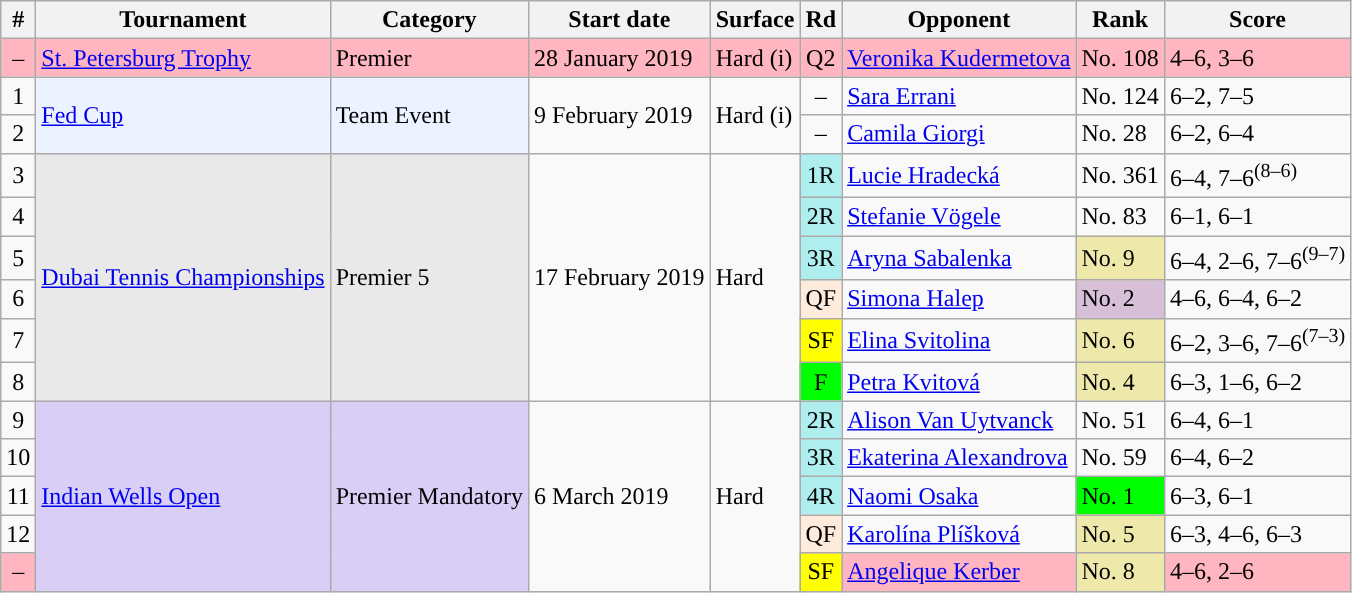<table class="wikitable sortable">
<tr>
<th scope="col">#</th>
<th scope="col">Tournament</th>
<th scope="col">Category</th>
<th scope="col">Start date</th>
<th scope="col">Surface</th>
<th scope="col">Rd</th>
<th scope="col">Opponent</th>
<th scope="col">Rank</th>
<th scope="col" class="unsortable">Score</th>
</tr>
<tr bgcolor=lightpink>
<td align=center>–</td>
<td><a href='#'>St. Petersburg Trophy</a></td>
<td>Premier</td>
<td>28 January 2019</td>
<td>Hard (i)</td>
<td align=center style="background:f0f8ff;">Q2</td>
<td> <a href='#'>Veronika Kudermetova</a></td>
<td align=left>No. 108</td>
<td>4–6, 3–6</td>
</tr>
<tr>
<td align=center>1</td>
<td bgcolor=ecf2ff rowspan=2><a href='#'>Fed Cup</a></td>
<td bgcolor=ecf2ff rowspan=2>Team Event</td>
<td rowspan=2>9 February 2019</td>
<td rowspan=2>Hard (i)</td>
<td align=center>–</td>
<td> <a href='#'>Sara Errani</a></td>
<td align=left>No. 124</td>
<td>6–2, 7–5</td>
</tr>
<tr>
<td align=center>2</td>
<td align=center>–</td>
<td> <a href='#'>Camila Giorgi</a></td>
<td align=left>No. 28</td>
<td>6–2, 6–4</td>
</tr>
<tr>
<td align=center>3</td>
<td bgcolor=e9e9e9 rowspan=6><a href='#'>Dubai Tennis Championships</a></td>
<td bgcolor=e9e9e9 rowspan=6>Premier 5</td>
<td rowspan=6>17 February 2019</td>
<td rowspan=6>Hard</td>
<td align=center style="background:#afeeee;">1R</td>
<td> <a href='#'>Lucie Hradecká</a></td>
<td align=left>No. 361</td>
<td>6–4, 7–6<sup>(8–6)</sup></td>
</tr>
<tr>
<td align=center>4</td>
<td align=center style="background:#afeeee;">2R</td>
<td> <a href='#'>Stefanie Vögele</a></td>
<td align=left>No. 83</td>
<td>6–1, 6–1</td>
</tr>
<tr>
<td align=center>5</td>
<td align=center style="background:#afeeee;">3R</td>
<td> <a href='#'>Aryna Sabalenka</a></td>
<td align=left bgcolor=eee8aa>No. 9</td>
<td>6–4, 2–6, 7–6<sup>(9–7)</sup></td>
</tr>
<tr>
<td align=center>6</td>
<td align=center style="background:#ffebdc;">QF</td>
<td> <a href='#'>Simona Halep</a></td>
<td align=left bgcolor=thistle>No. 2</td>
<td>4–6, 6–4, 6–2</td>
</tr>
<tr>
<td align=center>7</td>
<td align=center style="background:yellow;">SF</td>
<td> <a href='#'>Elina Svitolina</a></td>
<td align=left bgcolor=eee8aa>No. 6</td>
<td>6–2, 3–6, 7–6<sup>(7–3)</sup></td>
</tr>
<tr>
<td align=center>8</td>
<td align=center style="background:lime;">F</td>
<td> <a href='#'>Petra Kvitová</a></td>
<td align=left bgcolor=eee8aa>No. 4</td>
<td>6–3, 1–6, 6–2</td>
</tr>
<tr>
<td align=center>9</td>
<td bgcolor=d8cef6 rowspan=5><a href='#'>Indian Wells Open</a></td>
<td bgcolor=d8cef6 rowspan=5>Premier Mandatory</td>
<td rowspan=5>6 March 2019</td>
<td rowspan=5>Hard</td>
<td align=center style="background:#afeeee;">2R</td>
<td> <a href='#'>Alison Van Uytvanck</a></td>
<td align=left>No. 51</td>
<td>6–4, 6–1</td>
</tr>
<tr>
<td align=center>10</td>
<td align=center style="background:#afeeee;">3R</td>
<td> <a href='#'>Ekaterina Alexandrova</a></td>
<td align=left>No. 59</td>
<td>6–4, 6–2</td>
</tr>
<tr>
<td align=center>11</td>
<td align=center style="background:#afeeee;">4R</td>
<td> <a href='#'>Naomi Osaka</a></td>
<td align=left bgcolor=lime>No. 1</td>
<td>6–3, 6–1</td>
</tr>
<tr>
<td align=center>12</td>
<td align=center style="background:#ffebdc;">QF</td>
<td> <a href='#'>Karolína Plíšková</a></td>
<td align=left bgcolor=eee8aa>No. 5</td>
<td>6–3, 4–6, 6–3</td>
</tr>
<tr bgcolor=lightpink>
<td align=center>–</td>
<td align=center style="background:yellow;">SF</td>
<td> <a href='#'>Angelique Kerber</a></td>
<td align=left bgcolor=eee8aa>No. 8</td>
<td>4–6, 2–6</td>
</tr>
</table>
